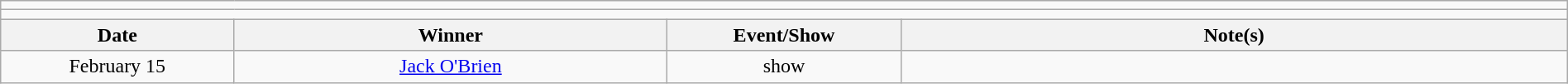<table class="wikitable" style="text-align:center; width:100%;">
<tr>
<td colspan=5></td>
</tr>
<tr>
<td colspan=5><strong></strong></td>
</tr>
<tr>
<th width=14%>Date</th>
<th width=26%>Winner</th>
<th width=14%>Event/Show</th>
<th width=40%>Note(s)</th>
</tr>
<tr>
<td>February 15</td>
<td><a href='#'>Jack O'Brien</a></td>
<td>show</td>
<td align=left></td>
</tr>
</table>
